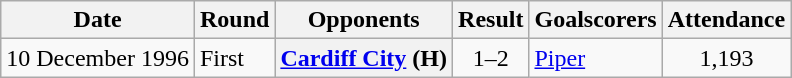<table class="wikitable plainrowheaders">
<tr>
<th scope=col>Date</th>
<th scope=col>Round</th>
<th scope=col>Opponents</th>
<th scope=col>Result</th>
<th scope=col class=unsortable>Goalscorers</th>
<th scope=col>Attendance</th>
</tr>
<tr>
<td>10 December 1996</td>
<td>First</td>
<th scope=row><a href='#'>Cardiff City</a> (H)</th>
<td align=center>1–2 </td>
<td><a href='#'>Piper</a></td>
<td align=center>1,193</td>
</tr>
</table>
